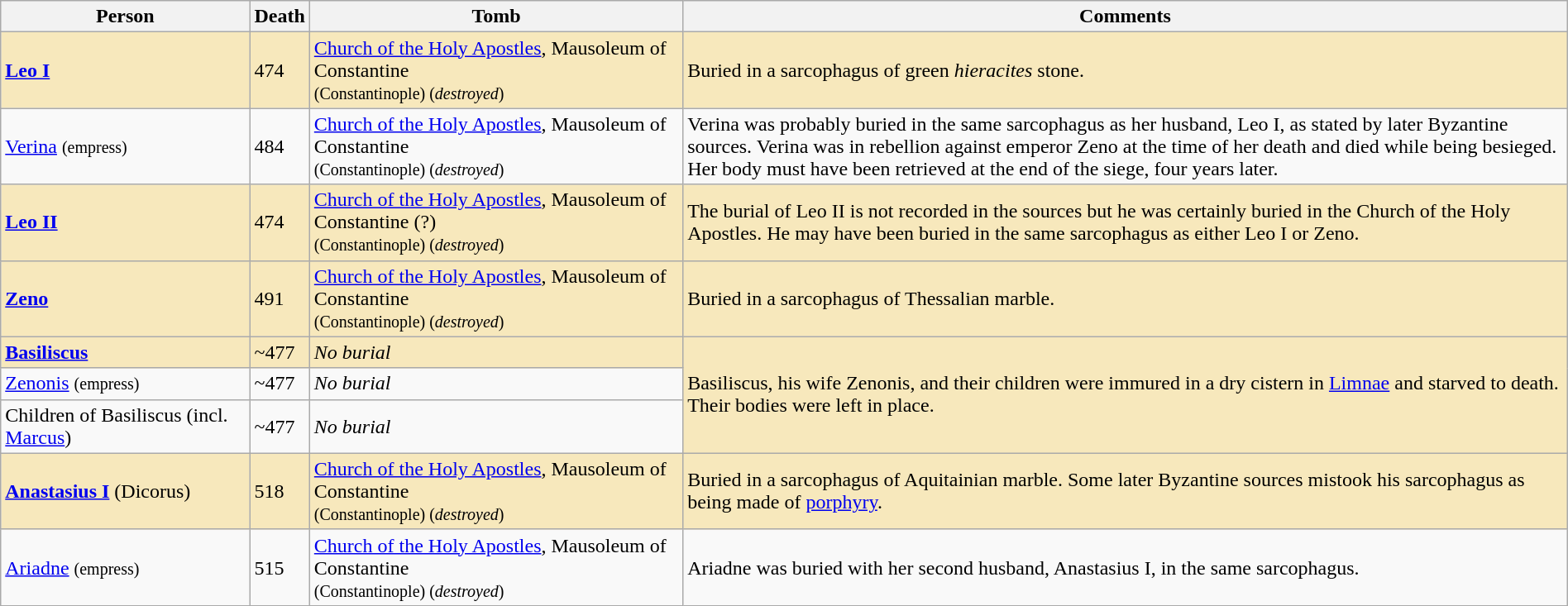<table class="wikitable plainrowheaders" style="width:100%;">
<tr>
<th scope="col" width="16%">Person</th>
<th scope="col" width="3%">Death</th>
<th scope="col" width="24%">Tomb</th>
<th scope="col" width="57%">Comments</th>
</tr>
<tr style="background:#f7e8bc;">
<td><strong><a href='#'>Leo I</a></strong></td>
<td>474</td>
<td><a href='#'>Church of the Holy Apostles</a>, Mausoleum of Constantine<br><small>(Constantinople) (<em>destroyed</em>)</small></td>
<td>Buried in a sarcophagus of green <em>hieracites</em> stone.</td>
</tr>
<tr>
<td><a href='#'>Verina</a> <small>(empress)</small></td>
<td>484</td>
<td><a href='#'>Church of the Holy Apostles</a>, Mausoleum of Constantine<br><small>(Constantinople) (<em>destroyed</em>)</small></td>
<td>Verina was probably buried in the same sarcophagus as her husband, Leo I, as stated by later Byzantine sources. Verina was in rebellion against emperor Zeno at the time of her death and died while being besieged. Her body must have been retrieved at the end of the siege, four years later.</td>
</tr>
<tr style="background:#f7e8bc;">
<td><strong><a href='#'>Leo II</a></strong></td>
<td>474</td>
<td><a href='#'>Church of the Holy Apostles</a>, Mausoleum of Constantine (?)<br><small>(Constantinople) (<em>destroyed</em>)</small></td>
<td>The burial of Leo II is not recorded in the sources but he was certainly buried in the Church of the Holy Apostles. He may have been buried in the same sarcophagus as either Leo I or Zeno.</td>
</tr>
<tr style="background:#f7e8bc;">
<td><strong><a href='#'>Zeno</a></strong></td>
<td>491</td>
<td><a href='#'>Church of the Holy Apostles</a>, Mausoleum of Constantine<br><small>(Constantinople) (<em>destroyed</em>)</small></td>
<td>Buried in a sarcophagus of Thessalian marble.</td>
</tr>
<tr style="background:#f7e8bc;">
<td><strong><a href='#'>Basiliscus</a></strong></td>
<td>~477</td>
<td><em>No burial</em></td>
<td rowspan=3>Basiliscus, his wife Zenonis, and their children were immured in a dry cistern in <a href='#'>Limnae</a> and starved to death. Their bodies were left in place.<em></em></td>
</tr>
<tr>
<td><a href='#'>Zenonis</a> <small>(empress)</small></td>
<td>~477</td>
<td><em>No burial</em></td>
</tr>
<tr>
<td>Children of Basiliscus (incl. <a href='#'>Marcus</a>)</td>
<td>~477</td>
<td><em>No burial</em></td>
</tr>
<tr style="background:#f7e8bc;">
<td><strong><a href='#'>Anastasius I</a></strong> (Dicorus)</td>
<td>518</td>
<td><a href='#'>Church of the Holy Apostles</a>, Mausoleum of Constantine<br><small>(Constantinople) (<em>destroyed</em>)</small></td>
<td>Buried in a sarcophagus of Aquitainian marble. Some later Byzantine sources mistook his sarcophagus as being made of <a href='#'>porphyry</a>.</td>
</tr>
<tr>
<td><a href='#'>Ariadne</a> <small>(empress)</small></td>
<td>515</td>
<td><a href='#'>Church of the Holy Apostles</a>, Mausoleum of Constantine<br><small>(Constantinople) (<em>destroyed</em>)</small></td>
<td>Ariadne was buried with her second husband, Anastasius I, in the same sarcophagus.</td>
</tr>
</table>
